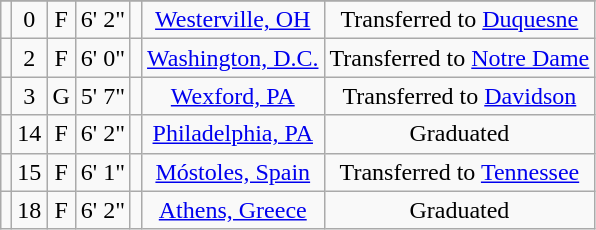<table class="wikitable sortable" border="1" style="text-align: center;">
<tr align=center>
</tr>
<tr>
<td></td>
<td>0</td>
<td>F</td>
<td>6' 2"</td>
<td></td>
<td><a href='#'>Westerville, OH</a></td>
<td>Transferred to <a href='#'>Duquesne</a></td>
</tr>
<tr>
<td></td>
<td>2</td>
<td>F</td>
<td>6' 0"</td>
<td></td>
<td><a href='#'>Washington, D.C.</a></td>
<td>Transferred to <a href='#'>Notre Dame</a></td>
</tr>
<tr>
<td></td>
<td>3</td>
<td>G</td>
<td>5' 7"</td>
<td></td>
<td><a href='#'>Wexford, PA</a></td>
<td>Transferred to <a href='#'>Davidson</a></td>
</tr>
<tr>
<td></td>
<td>14</td>
<td>F</td>
<td>6' 2"</td>
<td></td>
<td><a href='#'>Philadelphia, PA</a></td>
<td>Graduated</td>
</tr>
<tr>
<td></td>
<td>15</td>
<td>F</td>
<td>6' 1"</td>
<td></td>
<td><a href='#'>Móstoles, Spain</a></td>
<td>Transferred to <a href='#'>Tennessee</a></td>
</tr>
<tr>
<td></td>
<td>18</td>
<td>F</td>
<td>6' 2"</td>
<td></td>
<td><a href='#'>Athens, Greece</a></td>
<td>Graduated</td>
</tr>
</table>
